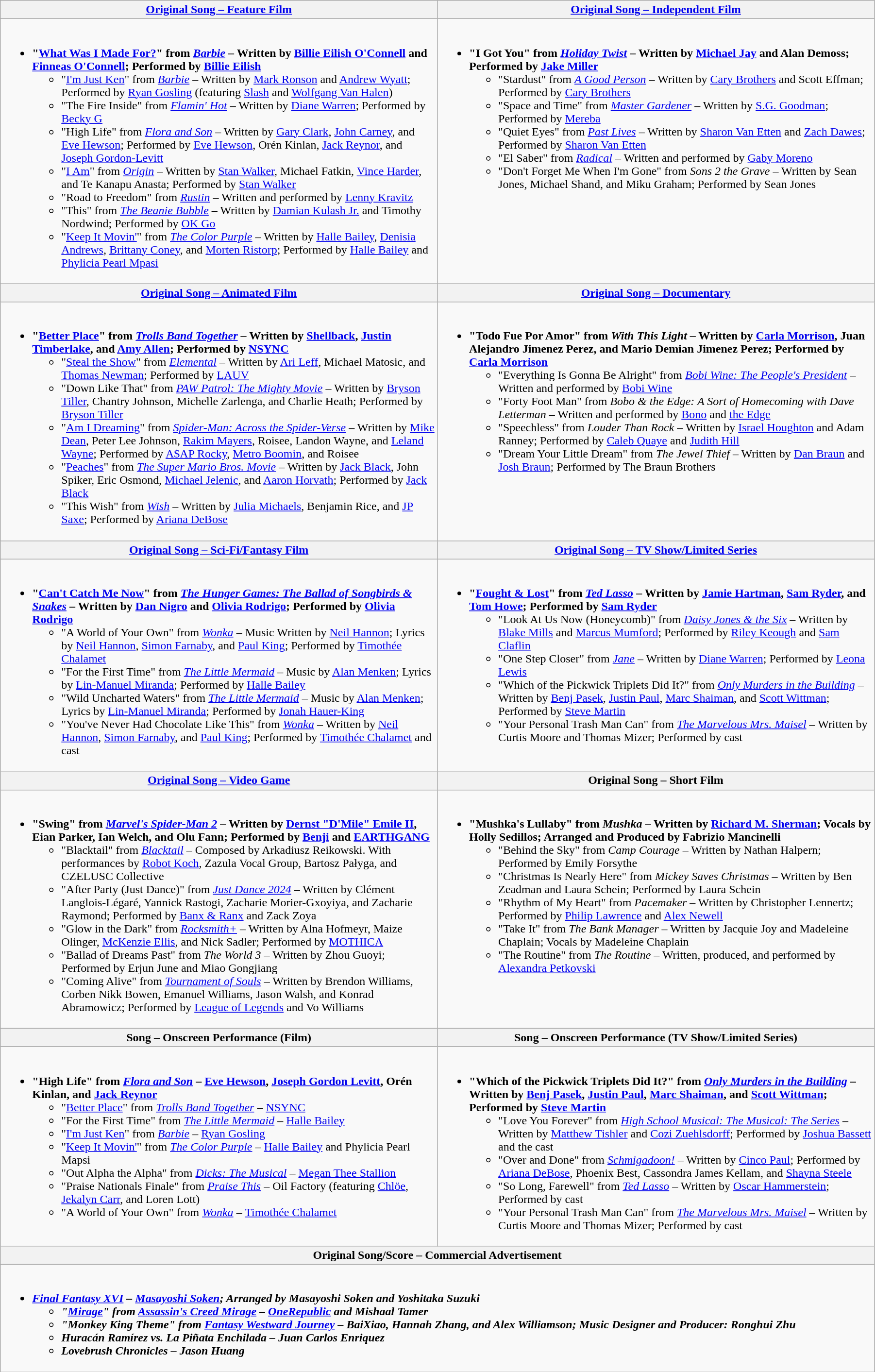<table class="wikitable" style="width:95%">
<tr>
<th width="50%"><a href='#'>Original Song – Feature Film</a></th>
<th width="50%"><a href='#'>Original Song – Independent Film</a></th>
</tr>
<tr>
<td valign="top"><br><ul><li><strong>"<a href='#'>What Was I Made For?</a>" from <em><a href='#'>Barbie</a></em> – Written by <a href='#'>Billie Eilish O'Connell</a> and <a href='#'>Finneas O'Connell</a>; Performed by <a href='#'>Billie Eilish</a></strong><ul><li>"<a href='#'>I'm Just Ken</a>" from <em><a href='#'>Barbie</a></em> – Written by <a href='#'>Mark Ronson</a> and <a href='#'>Andrew Wyatt</a>; Performed by <a href='#'>Ryan Gosling</a> (featuring <a href='#'>Slash</a> and <a href='#'>Wolfgang Van Halen</a>)</li><li>"The Fire Inside" from <em><a href='#'>Flamin' Hot</a></em> – Written by <a href='#'>Diane Warren</a>; Performed by <a href='#'>Becky G</a></li><li>"High Life" from <em><a href='#'>Flora and Son</a></em> – Written by <a href='#'>Gary Clark</a>, <a href='#'>John Carney</a>, and <a href='#'>Eve Hewson</a>; Performed by <a href='#'>Eve Hewson</a>, Orén Kinlan, <a href='#'>Jack Reynor</a>, and <a href='#'>Joseph Gordon-Levitt</a></li><li>"<a href='#'>I Am</a>" from <em><a href='#'>Origin</a></em> – Written by <a href='#'>Stan Walker</a>, Michael Fatkin, <a href='#'>Vince Harder</a>, and Te Kanapu Anasta; Performed by <a href='#'>Stan Walker</a></li><li>"Road to Freedom" from <em><a href='#'>Rustin</a></em> – Written and performed by <a href='#'>Lenny Kravitz</a></li><li>"This" from <em><a href='#'>The Beanie Bubble</a></em> – Written by <a href='#'>Damian Kulash Jr.</a> and Timothy Nordwind; Performed by <a href='#'>OK Go</a></li><li>"<a href='#'>Keep It Movin'</a>" from <em><a href='#'>The Color Purple</a></em> – Written by <a href='#'>Halle Bailey</a>, <a href='#'>Denisia Andrews</a>, <a href='#'>Brittany Coney</a>, and <a href='#'>Morten Ristorp</a>; Performed by <a href='#'>Halle Bailey</a> and <a href='#'>Phylicia Pearl Mpasi</a></li></ul></li></ul></td>
<td valign="top"><br><ul><li><strong>"I Got You" from <em><a href='#'>Holiday Twist</a></em> – Written by <a href='#'>Michael Jay</a> and Alan Demoss; Performed by <a href='#'>Jake Miller</a></strong><ul><li>"Stardust" from <em><a href='#'>A Good Person</a></em> – Written by <a href='#'>Cary Brothers</a> and Scott Effman; Performed by <a href='#'>Cary Brothers</a></li><li>"Space and Time" from <em><a href='#'>Master Gardener</a></em> – Written by <a href='#'>S.G. Goodman</a>; Performed by <a href='#'>Mereba</a></li><li>"Quiet Eyes" from <em><a href='#'>Past Lives</a></em> – Written by <a href='#'>Sharon Van Etten</a> and <a href='#'>Zach Dawes</a>; Performed by <a href='#'>Sharon Van Etten</a></li><li>"El Saber" from <em><a href='#'>Radical</a></em> – Written and performed by <a href='#'>Gaby Moreno</a></li><li>"Don't Forget Me When I'm Gone" from <em>Sons 2 the Grave</em> – Written by Sean Jones, Michael Shand, and Miku Graham; Performed by Sean Jones</li></ul></li></ul></td>
</tr>
<tr>
<th width="50%"><a href='#'>Original Song – Animated Film</a></th>
<th width="50%"><a href='#'>Original Song – Documentary</a></th>
</tr>
<tr>
<td valign="top"><br><ul><li><strong>"<a href='#'>Better Place</a>" from <em><a href='#'>Trolls Band Together</a></em> – Written by <a href='#'>Shellback</a>, <a href='#'>Justin Timberlake</a>, and <a href='#'>Amy Allen</a>; Performed by <a href='#'>NSYNC</a></strong><ul><li>"<a href='#'>Steal the Show</a>" from <em><a href='#'>Elemental</a></em> – Written by <a href='#'>Ari Leff</a>, Michael Matosic, and <a href='#'>Thomas Newman</a>; Performed by <a href='#'>LAUV</a></li><li>"Down Like That" from <em><a href='#'>PAW Patrol: The Mighty Movie</a></em> – Written by <a href='#'>Bryson Tiller</a>, Chantry Johnson, Michelle Zarlenga, and Charlie Heath; Performed by <a href='#'>Bryson Tiller</a></li><li>"<a href='#'>Am I Dreaming</a>" from <em><a href='#'>Spider-Man: Across the Spider-Verse</a></em> – Written by <a href='#'>Mike Dean</a>, Peter Lee Johnson, <a href='#'>Rakim Mayers</a>, Roisee, Landon Wayne, and <a href='#'>Leland Wayne</a>; Performed by <a href='#'>A$AP Rocky</a>, <a href='#'>Metro Boomin</a>, and Roisee</li><li>"<a href='#'>Peaches</a>" from <em><a href='#'>The Super Mario Bros. Movie</a></em> – Written by <a href='#'>Jack Black</a>, John Spiker, Eric Osmond, <a href='#'>Michael Jelenic</a>, and <a href='#'>Aaron Horvath</a>; Performed by <a href='#'>Jack Black</a></li><li>"This Wish" from <em><a href='#'>Wish</a></em> – Written by <a href='#'>Julia Michaels</a>, Benjamin Rice, and <a href='#'>JP Saxe</a>; Performed by <a href='#'>Ariana DeBose</a></li></ul></li></ul></td>
<td valign="top"><br><ul><li><strong>"Todo Fue Por Amor" from <em>With This Light</em> – Written by <a href='#'>Carla Morrison</a>, Juan Alejandro Jimenez Perez, and Mario Demian Jimenez Perez; Performed by <a href='#'>Carla Morrison</a></strong><ul><li>"Everything Is Gonna Be Alright" from <em><a href='#'>Bobi Wine: The People's President</a></em> – Written and performed by <a href='#'>Bobi Wine</a></li><li>"Forty Foot Man" from <em>Bobo & the Edge: A Sort of Homecoming with Dave Letterman</em> – Written and performed by <a href='#'>Bono</a> and <a href='#'>the Edge</a></li><li>"Speechless" from <em>Louder Than Rock</em> – Written by <a href='#'>Israel Houghton</a> and Adam Ranney; Performed by <a href='#'>Caleb Quaye</a> and <a href='#'>Judith Hill</a></li><li>"Dream Your Little Dream" from <em>The Jewel Thief</em> – Written by <a href='#'>Dan Braun</a> and <a href='#'>Josh Braun</a>; Performed by The Braun Brothers</li></ul></li></ul></td>
</tr>
<tr>
<th width="50%"><a href='#'>Original Song – Sci-Fi/Fantasy Film</a></th>
<th width="50%"><a href='#'>Original Song – TV Show/Limited Series</a></th>
</tr>
<tr>
<td valign="top"><br><ul><li><strong>"<a href='#'>Can't Catch Me Now</a>" from <em><a href='#'>The Hunger Games: The Ballad of Songbirds & Snakes</a></em> – Written by <a href='#'>Dan Nigro</a> and <a href='#'>Olivia Rodrigo</a>; Performed by <a href='#'>Olivia Rodrigo</a></strong><ul><li>"A World of Your Own" from <em><a href='#'>Wonka</a></em> – Music Written by <a href='#'>Neil Hannon</a>; Lyrics by <a href='#'>Neil Hannon</a>, <a href='#'>Simon Farnaby</a>, and <a href='#'>Paul King</a>; Performed by <a href='#'>Timothée Chalamet</a></li><li>"For the First Time" from <em><a href='#'>The Little Mermaid</a></em> – Music by <a href='#'>Alan Menken</a>; Lyrics by <a href='#'>Lin-Manuel Miranda</a>; Performed by <a href='#'>Halle Bailey</a></li><li>"Wild Uncharted Waters" from <em><a href='#'>The Little Mermaid</a></em> – Music by <a href='#'>Alan Menken</a>; Lyrics by <a href='#'>Lin-Manuel Miranda</a>; Performed by <a href='#'>Jonah Hauer-King</a></li><li>"You've Never Had Chocolate Like This" from <em><a href='#'>Wonka</a></em> – Written by <a href='#'>Neil Hannon</a>, <a href='#'>Simon Farnaby</a>, and <a href='#'>Paul King</a>; Performed by <a href='#'>Timothée Chalamet</a> and cast</li></ul></li></ul></td>
<td valign="top"><br><ul><li><strong>"<a href='#'>Fought & Lost</a>" from <em><a href='#'>Ted Lasso</a></em> – Written by <a href='#'>Jamie Hartman</a>, <a href='#'>Sam Ryder</a>, and <a href='#'>Tom Howe</a>; Performed by <a href='#'>Sam Ryder</a></strong><ul><li>"Look At Us Now (Honeycomb)" from <em><a href='#'>Daisy Jones & the Six</a></em> – Written by <a href='#'>Blake Mills</a> and <a href='#'>Marcus Mumford</a>; Performed by <a href='#'>Riley Keough</a> and <a href='#'>Sam Claflin</a></li><li>"One Step Closer" from <em><a href='#'>Jane</a></em> – Written by <a href='#'>Diane Warren</a>; Performed by <a href='#'>Leona Lewis</a></li><li>"Which of the Pickwick Triplets Did It?" from <em><a href='#'>Only Murders in the Building</a></em> – Written by <a href='#'>Benj Pasek</a>, <a href='#'>Justin Paul</a>, <a href='#'>Marc Shaiman</a>, and <a href='#'>Scott Wittman</a>; Performed by <a href='#'>Steve Martin</a></li><li>"Your Personal Trash Man Can" from <em><a href='#'>The Marvelous Mrs. Maisel</a></em> – Written by Curtis Moore and Thomas Mizer; Performed by cast</li></ul></li></ul></td>
</tr>
<tr>
<th width="50%"><a href='#'>Original Song – Video Game</a></th>
<th width="50%">Original Song – Short Film</th>
</tr>
<tr>
<td valign="top"><br><ul><li><strong>"Swing" from <em><a href='#'>Marvel's Spider-Man 2</a></em> – Written by <a href='#'>Dernst "D'Mile" Emile II</a>, Eian Parker, Ian Welch, and Olu Fann; Performed by <a href='#'>Benji</a> and <a href='#'>EARTHGANG</a></strong><ul><li>"Blacktail" from <em><a href='#'>Blacktail</a></em> – Composed by Arkadiusz Reikowski. With performances by <a href='#'>Robot Koch</a>, Zazula Vocal Group, Bartosz Pałyga, and CZELUSC Collective</li><li>"After Party (Just Dance)" from <em><a href='#'>Just Dance 2024</a></em> – Written by Clément Langlois-Légaré, Yannick Rastogi, Zacharie Morier-Gxoyiya, and Zacharie Raymond; Performed by <a href='#'>Banx & Ranx</a> and Zack Zoya</li><li>"Glow in the Dark" from <em><a href='#'>Rocksmith+</a></em> – Written by Alna Hofmeyr, Maize Olinger, <a href='#'>McKenzie Ellis</a>, and Nick Sadler; Performed by <a href='#'>MOTHICA</a></li><li>"Ballad of Dreams Past" from <em>The World 3</em> – Written by Zhou Guoyi; Performed by Erjun June and Miao Gongjiang</li><li>"Coming Alive" from <em><a href='#'>Tournament of Souls</a></em> – Written by Brendon Williams, Corben Nikk Bowen, Emanuel Williams, Jason Walsh, and Konrad Abramowicz; Performed by <a href='#'>League of Legends</a> and Vo Williams</li></ul></li></ul></td>
<td valign="top"><br><ul><li><strong>"Mushka's Lullaby" from <em>Mushka</em> – Written by <a href='#'>Richard M. Sherman</a>; Vocals by Holly Sedillos; Arranged and Produced by Fabrizio Mancinelli</strong><ul><li>"Behind the Sky" from <em>Camp Courage</em> – Written by Nathan Halpern; Performed by Emily Forsythe</li><li>"Christmas Is Nearly Here" from <em>Mickey Saves Christmas</em> – Written by Ben Zeadman and Laura Schein; Performed by Laura Schein</li><li>"Rhythm of My Heart" from <em>Pacemaker</em> – Written by Christopher Lennertz; Performed by <a href='#'>Philip Lawrence</a> and <a href='#'>Alex Newell</a></li><li>"Take It" from <em>The Bank Manager</em> – Written by Jacquie Joy and Madeleine Chaplain; Vocals by Madeleine Chaplain</li><li>"The Routine" from <em>The Routine</em> – Written, produced, and performed by <a href='#'>Alexandra Petkovski</a></li></ul></li></ul></td>
</tr>
<tr>
<th width="50%">Song – Onscreen Performance (Film)</th>
<th width="50%">Song – Onscreen Performance (TV Show/Limited Series)</th>
</tr>
<tr>
<td valign="top"><br><ul><li><strong>"High Life" from <em><a href='#'>Flora and Son</a></em> – <a href='#'>Eve Hewson</a>, <a href='#'>Joseph Gordon Levitt</a>, Orén Kinlan, and <a href='#'>Jack Reynor</a></strong><ul><li>"<a href='#'>Better Place</a>" from <em><a href='#'>Trolls Band Together</a></em> – <a href='#'>NSYNC</a></li><li>"For the First Time" from <em><a href='#'>The Little Mermaid</a></em> – <a href='#'>Halle Bailey</a></li><li>"<a href='#'>I'm Just Ken</a>" from <em><a href='#'>Barbie</a></em> – <a href='#'>Ryan Gosling</a></li><li>"<a href='#'>Keep It Movin'</a>" from <em><a href='#'>The Color Purple</a></em> – <a href='#'>Halle Bailey</a> and Phylicia Pearl Mapsi</li><li>"Out Alpha the Alpha" from <em><a href='#'>Dicks: The Musical</a></em> – <a href='#'>Megan Thee Stallion</a></li><li>"Praise Nationals Finale" from <em><a href='#'>Praise This</a></em> – Oil Factory (featuring <a href='#'>Chlöe</a>, <a href='#'>Jekalyn Carr</a>, and Loren Lott)</li><li>"A World of Your Own" from <em><a href='#'>Wonka</a></em> – <a href='#'>Timothée Chalamet</a></li></ul></li></ul></td>
<td valign="top"><br><ul><li><strong>"Which of the Pickwick Triplets Did It?" from <em><a href='#'>Only Murders in the Building</a></em> – Written by <a href='#'>Benj Pasek</a>, <a href='#'>Justin Paul</a>, <a href='#'>Marc Shaiman</a>, and <a href='#'>Scott Wittman</a>; Performed by <a href='#'>Steve Martin</a></strong><ul><li>"Love You Forever" from <em><a href='#'>High School Musical: The Musical: The Series</a></em> – Written by <a href='#'>Matthew Tishler</a> and <a href='#'>Cozi Zuehlsdorff</a>; Performed by <a href='#'>Joshua Bassett</a> and the cast</li><li>"Over and Done" from <em><a href='#'>Schmigadoon!</a></em> – Written by <a href='#'>Cinco Paul</a>; Performed by <a href='#'>Ariana DeBose</a>, Phoenix Best, Cassondra James Kellam, and <a href='#'>Shayna Steele</a></li><li>"So Long, Farewell" from <em><a href='#'>Ted Lasso</a></em> – Written by <a href='#'>Oscar Hammerstein</a>; Performed by cast</li><li>"Your Personal Trash Man Can" from <em><a href='#'>The Marvelous Mrs. Maisel</a></em> – Written by Curtis Moore and Thomas Mizer; Performed by cast</li></ul></li></ul></td>
</tr>
<tr>
<th width="50%" colspan="2">Original Song/Score – Commercial Advertisement</th>
</tr>
<tr>
<td colspan="2" valign="top"><br><ul><li><strong><em><a href='#'>Final Fantasy XVI</a><em> – <a href='#'>Masayoshi Soken</a>; Arranged by Masayoshi Soken and Yoshitaka Suzuki<strong><ul><li>"<a href='#'>Mirage</a>" from </em><a href='#'>Assassin's Creed Mirage</a><em> – <a href='#'>OneRepublic</a> and Mishaal Tamer</li><li>"Monkey King Theme" from </em><a href='#'>Fantasy Westward Journey</a><em> – BaiXiao, Hannah Zhang, and Alex Williamson; Music Designer and Producer: Ronghui Zhu</li><li></em>Huracán Ramírez vs. La Piñata Enchilada<em> – Juan Carlos Enriquez</li><li></em>Lovebrush Chronicles<em> – Jason Huang</li></ul></li></ul></td>
</tr>
</table>
